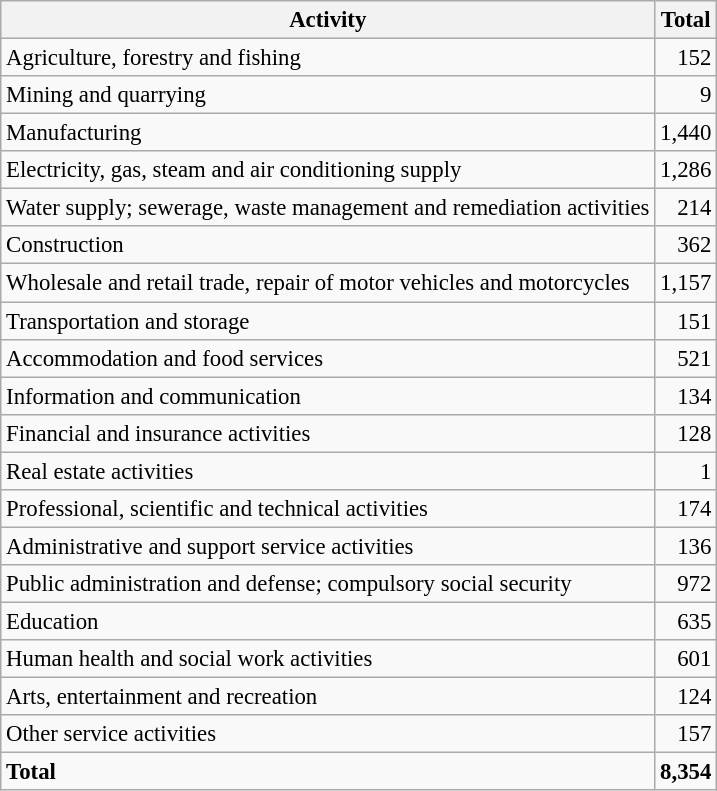<table class="wikitable sortable" style="font-size:95%;">
<tr>
<th>Activity</th>
<th>Total</th>
</tr>
<tr>
<td>Agriculture, forestry and fishing</td>
<td align="right">152</td>
</tr>
<tr>
<td>Mining and quarrying</td>
<td align="right">9</td>
</tr>
<tr>
<td>Manufacturing</td>
<td align="right">1,440</td>
</tr>
<tr>
<td>Electricity, gas, steam and air conditioning supply</td>
<td align="right">1,286</td>
</tr>
<tr>
<td>Water supply; sewerage, waste management and remediation activities</td>
<td align="right">214</td>
</tr>
<tr>
<td>Construction</td>
<td align="right">362</td>
</tr>
<tr>
<td>Wholesale and retail trade, repair of motor vehicles and motorcycles</td>
<td align="right">1,157</td>
</tr>
<tr>
<td>Transportation and storage</td>
<td align="right">151</td>
</tr>
<tr>
<td>Accommodation and food services</td>
<td align="right">521</td>
</tr>
<tr>
<td>Information and communication</td>
<td align="right">134</td>
</tr>
<tr>
<td>Financial and insurance activities</td>
<td align="right">128</td>
</tr>
<tr>
<td>Real estate activities</td>
<td align="right">1</td>
</tr>
<tr>
<td>Professional, scientific and technical activities</td>
<td align="right">174</td>
</tr>
<tr>
<td>Administrative and support service activities</td>
<td align="right">136</td>
</tr>
<tr>
<td>Public administration and defense; compulsory social security</td>
<td align="right">972</td>
</tr>
<tr>
<td>Education</td>
<td align="right">635</td>
</tr>
<tr>
<td>Human health and social work activities</td>
<td align="right">601</td>
</tr>
<tr>
<td>Arts, entertainment and recreation</td>
<td align="right">124</td>
</tr>
<tr>
<td>Other service activities</td>
<td align="right">157</td>
</tr>
<tr class="sortbottom">
<td><strong>Total</strong></td>
<td align="right"><strong>8,354</strong></td>
</tr>
</table>
